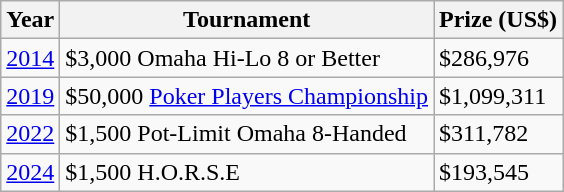<table class="wikitable">
<tr>
<th>Year</th>
<th>Tournament</th>
<th>Prize (US$)</th>
</tr>
<tr>
<td><a href='#'>2014</a></td>
<td>$3,000 Omaha Hi-Lo 8 or Better</td>
<td>$286,976</td>
</tr>
<tr>
<td><a href='#'>2019</a></td>
<td>$50,000 <a href='#'>Poker Players Championship</a></td>
<td>$1,099,311</td>
</tr>
<tr>
<td><a href='#'>2022</a></td>
<td>$1,500 Pot-Limit Omaha 8-Handed</td>
<td>$311,782</td>
</tr>
<tr>
<td><a href='#'>2024</a></td>
<td>$1,500 H.O.R.S.E</td>
<td>$193,545</td>
</tr>
</table>
